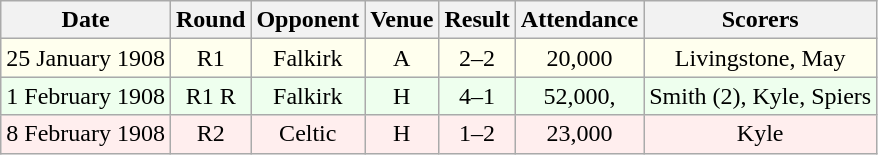<table class="wikitable sortable" style="font-size:100%; text-align:center">
<tr>
<th>Date</th>
<th>Round</th>
<th>Opponent</th>
<th>Venue</th>
<th>Result</th>
<th>Attendance</th>
<th>Scorers</th>
</tr>
<tr bgcolor = "#FFFFEE">
<td>25 January 1908</td>
<td>R1</td>
<td>Falkirk</td>
<td>A</td>
<td>2–2</td>
<td>20,000</td>
<td>Livingstone, May</td>
</tr>
<tr bgcolor = "#EEFFEE">
<td>1 February 1908</td>
<td>R1 R</td>
<td>Falkirk</td>
<td>H</td>
<td>4–1</td>
<td>52,000,</td>
<td>Smith (2), Kyle, Spiers</td>
</tr>
<tr bgcolor = "#FFEEEE">
<td>8 February 1908</td>
<td>R2</td>
<td>Celtic</td>
<td>H</td>
<td>1–2</td>
<td>23,000</td>
<td>Kyle</td>
</tr>
</table>
